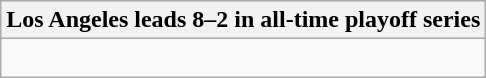<table class="wikitable collapsible collapsed">
<tr>
<th>Los Angeles leads 8–2 in all-time playoff series</th>
</tr>
<tr>
<td><br>








</td>
</tr>
</table>
